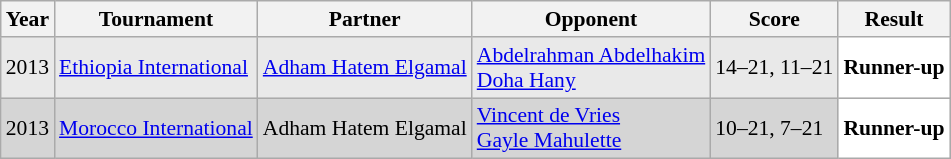<table class="sortable wikitable" style="font-size: 90%;">
<tr>
<th>Year</th>
<th>Tournament</th>
<th>Partner</th>
<th>Opponent</th>
<th>Score</th>
<th>Result</th>
</tr>
<tr style="background:#E9E9E9">
<td align="center">2013</td>
<td align="left"><a href='#'>Ethiopia International</a></td>
<td align="left"> <a href='#'>Adham Hatem Elgamal</a></td>
<td align="left"> <a href='#'>Abdelrahman Abdelhakim</a><br> <a href='#'>Doha Hany</a></td>
<td align="left">14–21, 11–21</td>
<td style="text-align:left; background:white"> <strong>Runner-up</strong></td>
</tr>
<tr style="background:#D5D5D5">
<td align="center">2013</td>
<td align="left"><a href='#'>Morocco International</a></td>
<td align="left"> Adham Hatem Elgamal</td>
<td align="left"> <a href='#'>Vincent de Vries</a><br> <a href='#'>Gayle Mahulette</a></td>
<td align="left">10–21, 7–21</td>
<td style="text-align:left; background:white"> <strong>Runner-up</strong></td>
</tr>
</table>
